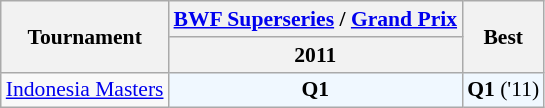<table class="wikitable" style="font-size: 90%; text-align:center">
<tr>
<th rowspan="2">Tournament</th>
<th colspan="1"><strong><a href='#'>BWF Superseries</a> / <a href='#'>Grand Prix</a></strong></th>
<th rowspan="2">Best</th>
</tr>
<tr>
<th>2011</th>
</tr>
<tr>
<td align=left><a href='#'>Indonesia Masters</a></td>
<td 2011; bgcolor=F0F8FF><strong>Q1</strong></td>
<td bgcolor=F0F8FF><strong>Q1</strong> ('11)</td>
</tr>
</table>
